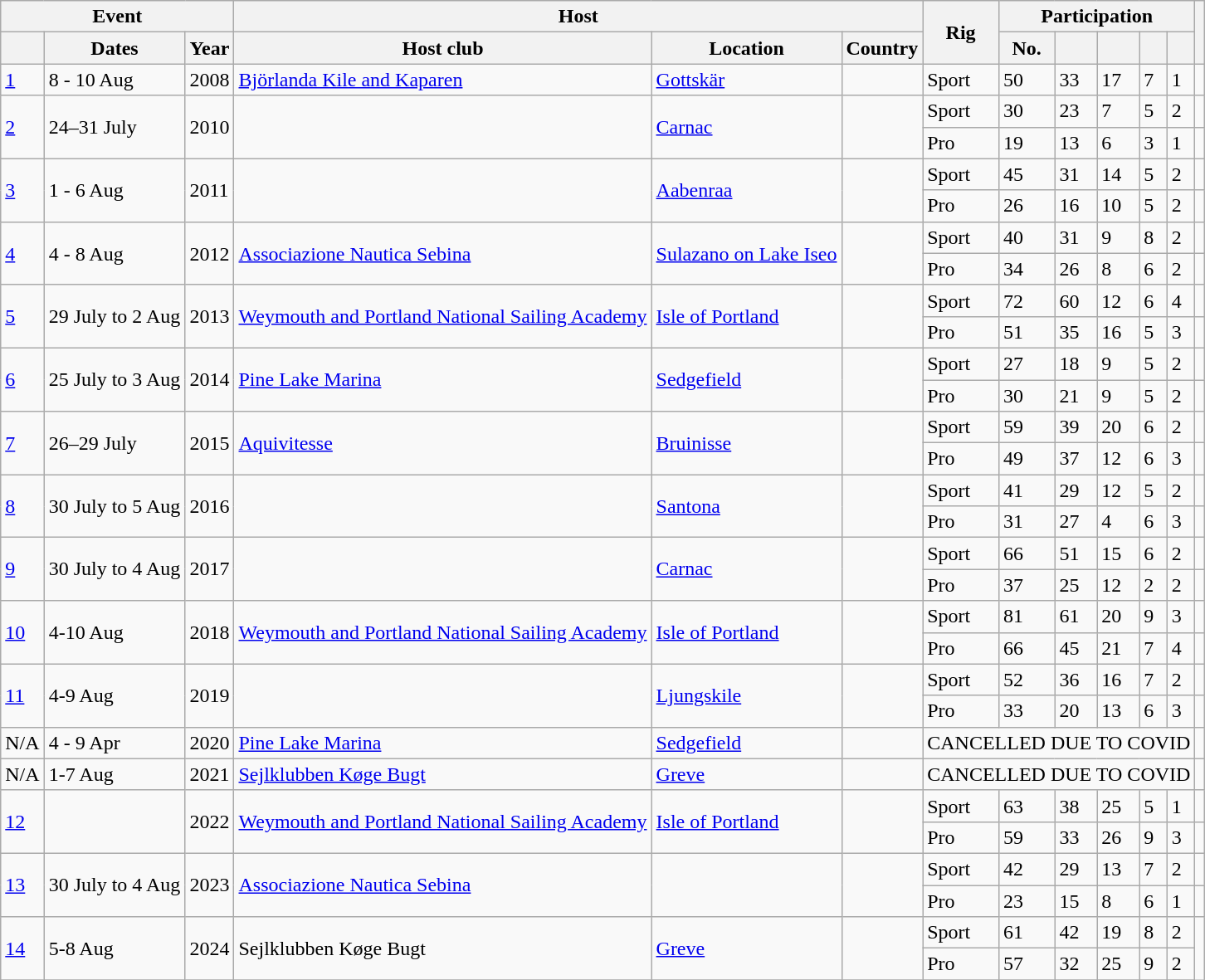<table class="wikitable sortable">
<tr>
<th colspan=3>Event</th>
<th colspan=3>Host</th>
<th rowspan=2>Rig</th>
<th colspan=5>Participation</th>
<th rowspan=2></th>
</tr>
<tr>
<th></th>
<th>Dates</th>
<th>Year</th>
<th>Host club</th>
<th>Location</th>
<th>Country</th>
<th>No.</th>
<th></th>
<th></th>
<th></th>
<th></th>
</tr>
<tr>
<td><a href='#'>1</a></td>
<td>8 - 10 Aug</td>
<td>2008</td>
<td><a href='#'>Björlanda Kile and Kaparen</a></td>
<td><a href='#'>Gottskär</a></td>
<td></td>
<td>Sport</td>
<td>50</td>
<td>33</td>
<td>17</td>
<td>7</td>
<td>1</td>
<td></td>
</tr>
<tr>
<td rowspan=2><a href='#'>2</a></td>
<td rowspan=2>24–31 July</td>
<td rowspan=2>2010</td>
<td rowspan=2></td>
<td rowspan=2><a href='#'>Carnac</a></td>
<td rowspan=2></td>
<td>Sport</td>
<td>30</td>
<td>23</td>
<td>7</td>
<td>5</td>
<td>2</td>
<td></td>
</tr>
<tr>
<td>Pro</td>
<td>19</td>
<td>13</td>
<td>6</td>
<td>3</td>
<td>1</td>
<td></td>
</tr>
<tr>
<td rowspan=2><a href='#'>3</a></td>
<td rowspan=2>1 - 6 Aug</td>
<td rowspan=2>2011</td>
<td rowspan=2></td>
<td rowspan=2><a href='#'>Aabenraa</a></td>
<td rowspan=2></td>
<td>Sport</td>
<td>45</td>
<td>31</td>
<td>14</td>
<td>5</td>
<td>2</td>
<td></td>
</tr>
<tr>
<td>Pro</td>
<td>26</td>
<td>16</td>
<td>10</td>
<td>5</td>
<td>2</td>
<td></td>
</tr>
<tr>
<td rowspan=2><a href='#'>4</a></td>
<td rowspan=2>4 - 8 Aug</td>
<td rowspan=2>2012</td>
<td rowspan=2><a href='#'>Associazione Nautica Sebina</a></td>
<td rowspan=2><a href='#'>Sulazano on Lake Iseo</a></td>
<td rowspan=2></td>
<td>Sport</td>
<td>40</td>
<td>31</td>
<td>9</td>
<td>8</td>
<td>2</td>
<td></td>
</tr>
<tr>
<td>Pro</td>
<td>34</td>
<td>26</td>
<td>8</td>
<td>6</td>
<td>2</td>
<td></td>
</tr>
<tr>
<td rowspan=2><a href='#'>5</a></td>
<td rowspan=2>29 July to 2 Aug</td>
<td rowspan=2>2013</td>
<td rowspan=2><a href='#'>Weymouth and Portland National Sailing Academy</a></td>
<td rowspan=2><a href='#'>Isle of Portland</a></td>
<td rowspan=2></td>
<td>Sport</td>
<td>72</td>
<td>60</td>
<td>12</td>
<td>6</td>
<td>4</td>
</tr>
<tr>
<td>Pro</td>
<td>51</td>
<td>35</td>
<td>16</td>
<td>5</td>
<td>3</td>
<td></td>
</tr>
<tr>
<td rowspan=2><a href='#'>6</a></td>
<td rowspan=2>25 July to 3 Aug</td>
<td rowspan=2>2014</td>
<td rowspan=2><a href='#'>Pine Lake Marina</a></td>
<td rowspan=2><a href='#'>Sedgefield</a></td>
<td rowspan=2></td>
<td>Sport</td>
<td>27</td>
<td>18</td>
<td>9</td>
<td>5</td>
<td>2</td>
</tr>
<tr>
<td>Pro</td>
<td>30</td>
<td>21</td>
<td>9</td>
<td>5</td>
<td>2</td>
<td></td>
</tr>
<tr>
<td rowspan=2><a href='#'>7</a></td>
<td rowspan=2>26–29 July</td>
<td rowspan=2>2015</td>
<td rowspan=2><a href='#'>Aquivitesse</a></td>
<td rowspan=2><a href='#'>Bruinisse</a></td>
<td rowspan=2></td>
<td>Sport</td>
<td>59</td>
<td>39</td>
<td>20</td>
<td>6</td>
<td>2</td>
</tr>
<tr>
<td>Pro</td>
<td>49</td>
<td>37</td>
<td>12</td>
<td>6</td>
<td>3</td>
<td></td>
</tr>
<tr>
<td rowspan=2><a href='#'>8</a></td>
<td rowspan=2>30 July to 5 Aug</td>
<td rowspan=2>2016</td>
<td rowspan=2></td>
<td rowspan=2><a href='#'>Santona</a></td>
<td rowspan=2></td>
<td>Sport</td>
<td>41</td>
<td>29</td>
<td>12</td>
<td>5</td>
<td>2</td>
</tr>
<tr>
<td>Pro</td>
<td>31</td>
<td>27</td>
<td>4</td>
<td>6</td>
<td>3</td>
<td></td>
</tr>
<tr>
<td rowspan=2><a href='#'>9</a></td>
<td rowspan=2>30 July to 4 Aug</td>
<td rowspan=2>2017</td>
<td rowspan=2></td>
<td rowspan=2><a href='#'>Carnac</a></td>
<td rowspan=2></td>
<td>Sport</td>
<td>66</td>
<td>51</td>
<td>15</td>
<td>6</td>
<td>2</td>
<td></td>
</tr>
<tr>
<td>Pro</td>
<td>37</td>
<td>25</td>
<td>12</td>
<td>2</td>
<td>2</td>
<td></td>
</tr>
<tr>
<td rowspan=2><a href='#'>10</a></td>
<td rowspan=2>4-10 Aug</td>
<td rowspan=2>2018</td>
<td rowspan=2><a href='#'>Weymouth and Portland National Sailing Academy</a></td>
<td rowspan=2><a href='#'>Isle of Portland</a></td>
<td rowspan=2></td>
<td>Sport</td>
<td>81</td>
<td>61</td>
<td>20</td>
<td>9</td>
<td>3</td>
</tr>
<tr>
<td>Pro</td>
<td>66</td>
<td>45</td>
<td>21</td>
<td>7</td>
<td>4</td>
<td></td>
</tr>
<tr>
<td rowspan=2><a href='#'>11</a></td>
<td rowspan=2>4-9 Aug</td>
<td rowspan=2>2019</td>
<td rowspan=2></td>
<td rowspan=2><a href='#'>Ljungskile</a></td>
<td rowspan=2></td>
<td>Sport</td>
<td>52</td>
<td>36</td>
<td>16</td>
<td>7</td>
<td>2</td>
<td></td>
</tr>
<tr>
<td>Pro</td>
<td>33</td>
<td>20</td>
<td>13</td>
<td>6</td>
<td>3</td>
<td></td>
</tr>
<tr>
<td>N/A</td>
<td>4 - 9 Apr</td>
<td>2020</td>
<td><a href='#'>Pine Lake Marina</a></td>
<td><a href='#'>Sedgefield</a></td>
<td></td>
<td colspan=6>CANCELLED DUE TO COVID</td>
<td></td>
</tr>
<tr>
<td>N/A</td>
<td>1-7 Aug</td>
<td>2021</td>
<td><a href='#'>Sejlklubben Køge Bugt</a></td>
<td><a href='#'>Greve</a></td>
<td></td>
<td colspan=6>CANCELLED DUE TO COVID</td>
<td></td>
</tr>
<tr>
<td rowspan=2><a href='#'>12</a></td>
<td rowspan=2></td>
<td rowspan=2>2022</td>
<td rowspan=2><a href='#'>Weymouth and Portland National Sailing Academy</a></td>
<td rowspan=2><a href='#'>Isle of Portland</a></td>
<td rowspan=2></td>
<td>Sport</td>
<td>63</td>
<td>38</td>
<td>25</td>
<td>5</td>
<td>1</td>
</tr>
<tr>
<td>Pro</td>
<td>59</td>
<td>33</td>
<td>26</td>
<td>9</td>
<td>3</td>
<td></td>
</tr>
<tr>
<td rowspan=2><a href='#'>13</a></td>
<td rowspan=2>30 July to 4 Aug</td>
<td rowspan=2>2023</td>
<td rowspan=2><a href='#'>Associazione Nautica Sebina</a></td>
<td rowspan=2></td>
<td rowspan=2></td>
<td>Sport</td>
<td>42</td>
<td>29</td>
<td>13</td>
<td>7</td>
<td>2</td>
</tr>
<tr>
<td>Pro</td>
<td>23</td>
<td>15</td>
<td>8</td>
<td>6</td>
<td>1</td>
<td></td>
</tr>
<tr>
<td rowspan=2><a href='#'>14</a></td>
<td rowspan=2>5-8 Aug</td>
<td rowspan=2>2024</td>
<td rowspan=2>Sejlklubben Køge Bugt</td>
<td rowspan=2><a href='#'>Greve</a></td>
<td rowspan=2></td>
<td>Sport</td>
<td>61</td>
<td>42</td>
<td>19</td>
<td>8</td>
<td>2</td>
</tr>
<tr>
<td>Pro</td>
<td>57</td>
<td>32</td>
<td>25</td>
<td>9</td>
<td>2</td>
</tr>
<tr>
</tr>
</table>
